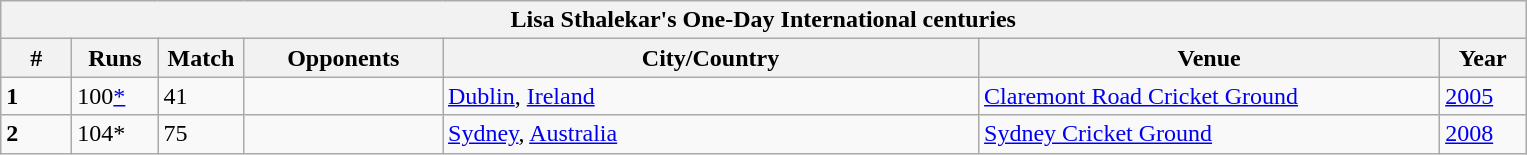<table class="wikitable">
<tr>
<th colspan="8">Lisa Sthalekar's One-Day International centuries</th>
</tr>
<tr>
<th style="width:40px;">#</th>
<th style="width:50px;">Runs</th>
<th style="width:50px;">Match</th>
<th style="width:125px;">Opponents</th>
<th style="width:350px;">City/Country</th>
<th style="width:300px;">Venue</th>
<th style="width:50px;">Year</th>
</tr>
<tr>
<td><strong>1</strong></td>
<td>100<a href='#'>*</a></td>
<td>41</td>
<td></td>
<td> <a href='#'>Dublin</a>, <a href='#'>Ireland</a></td>
<td><a href='#'>Claremont Road Cricket Ground</a></td>
<td><a href='#'>2005</a></td>
</tr>
<tr>
<td><strong>2</strong></td>
<td>104*</td>
<td>75</td>
<td></td>
<td> <a href='#'>Sydney</a>, <a href='#'>Australia</a></td>
<td><a href='#'>Sydney Cricket Ground</a></td>
<td><a href='#'>2008</a></td>
</tr>
</table>
